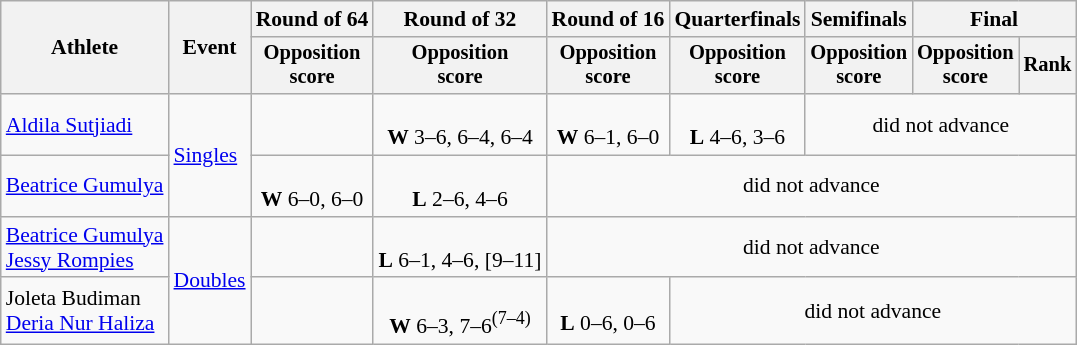<table class=wikitable style="font-size:90%; text-align:center;">
<tr>
<th rowspan="2">Athlete</th>
<th rowspan="2">Event</th>
<th>Round of 64</th>
<th>Round of 32</th>
<th>Round of 16</th>
<th>Quarterfinals</th>
<th>Semifinals</th>
<th colspan=2>Final</th>
</tr>
<tr style="font-size:95%">
<th>Opposition<br> score</th>
<th>Opposition<br> score</th>
<th>Opposition<br> score</th>
<th>Opposition<br> score</th>
<th>Opposition<br> score</th>
<th>Opposition<br> score</th>
<th>Rank</th>
</tr>
<tr>
<td align=left><a href='#'>Aldila Sutjiadi</a></td>
<td align=left rowspan=2><a href='#'>Singles</a></td>
<td></td>
<td><br><strong>W</strong> 3–6, 6–4, 6–4</td>
<td><br><strong>W</strong> 6–1, 6–0</td>
<td><br><strong>L</strong> 4–6, 3–6</td>
<td colspan=3>did not advance</td>
</tr>
<tr>
<td align=left><a href='#'>Beatrice Gumulya</a></td>
<td><br><strong>W</strong> 6–0, 6–0</td>
<td><br><strong>L</strong> 2–6, 4–6</td>
<td colspan=5>did not advance</td>
</tr>
<tr>
<td align=left><a href='#'>Beatrice Gumulya</a><br><a href='#'>Jessy Rompies</a></td>
<td align=left rowspan=2><a href='#'>Doubles</a></td>
<td></td>
<td><br><strong>L</strong> 6–1, 4–6, [9–11]</td>
<td colspan=5>did not advance</td>
</tr>
<tr>
<td align=left>Joleta Budiman<br><a href='#'>Deria Nur Haliza</a></td>
<td></td>
<td><br><strong>W</strong> 6–3, 7–6<sup>(7–4)</sup></td>
<td><br><strong>L</strong> 0–6, 0–6</td>
<td colspan=4>did not advance</td>
</tr>
</table>
